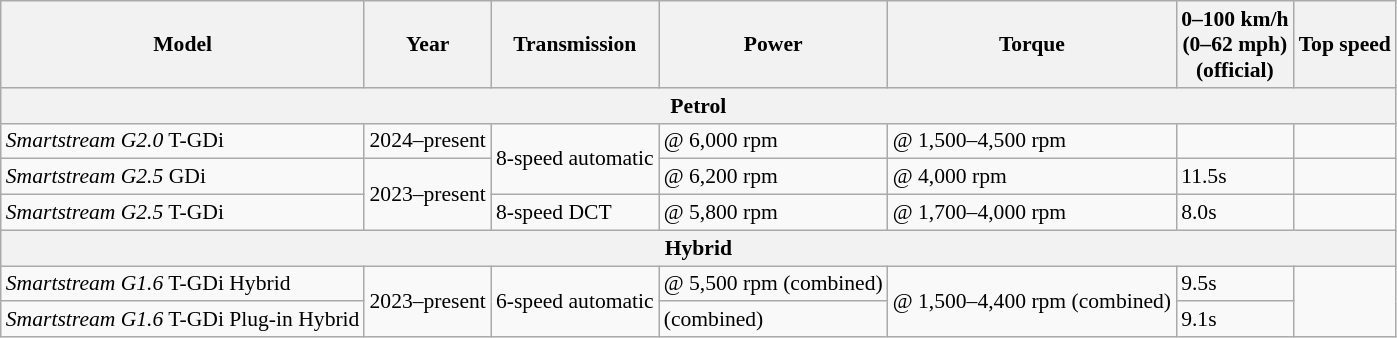<table class="wikitable" style="text-align:left; font-size:90%;">
<tr>
<th>Model</th>
<th>Year</th>
<th>Transmission</th>
<th>Power</th>
<th>Torque</th>
<th>0–100 km/h<br>(0–62 mph)<br>(official)</th>
<th>Top speed</th>
</tr>
<tr>
<th colspan="7">Petrol</th>
</tr>
<tr>
<td><em>Smartstream G2.0</em> T-GDi</td>
<td>2024–present</td>
<td rowspan="2">8-speed automatic</td>
<td> @ 6,000 rpm</td>
<td> @ 1,500–4,500 rpm</td>
<td></td>
<td></td>
</tr>
<tr>
<td><em>Smartstream G2.5</em> GDi</td>
<td rowspan="2">2023–present</td>
<td> @ 6,200 rpm</td>
<td> @ 4,000 rpm</td>
<td>11.5s</td>
<td></td>
</tr>
<tr>
<td><em>Smartstream G2.5</em> T-GDi</td>
<td>8-speed DCT</td>
<td> @ 5,800 rpm</td>
<td> @ 1,700–4,000 rpm</td>
<td>8.0s</td>
<td></td>
</tr>
<tr>
<th colspan="7">Hybrid</th>
</tr>
<tr>
<td><em>Smartstream G1.6</em> T-GDi Hybrid</td>
<td rowspan=2>2023–present</td>
<td rowspan=2>6-speed automatic</td>
<td> @ 5,500 rpm (combined)</td>
<td rowspan=2> @ 1,500–4,400 rpm (combined)</td>
<td>9.5s</td>
<td rowspan=2></td>
</tr>
<tr>
<td><em>Smartstream G1.6</em> T-GDi Plug-in Hybrid</td>
<td> (combined)</td>
<td>9.1s</td>
</tr>
</table>
